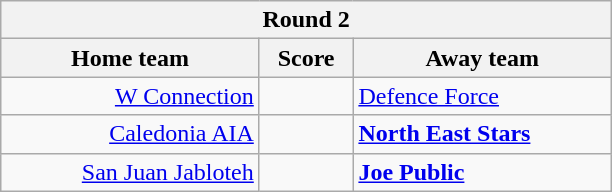<table class="wikitable" style="float:left; margin-right:1em">
<tr>
<th colspan=3>Round 2</th>
</tr>
<tr>
<th width="165">Home team</th>
<th width="55">Score</th>
<th width="165">Away team</th>
</tr>
<tr>
<td align="right"><a href='#'>W Connection</a></td>
<td align="center"></td>
<td><a href='#'>Defence Force</a></td>
</tr>
<tr>
<td align="right"><a href='#'>Caledonia AIA</a></td>
<td align="center"></td>
<td><strong><a href='#'>North East Stars</a></strong></td>
</tr>
<tr>
<td align="right"><a href='#'>San Juan Jabloteh</a></td>
<td align="center"></td>
<td><strong><a href='#'>Joe Public</a></strong></td>
</tr>
</table>
